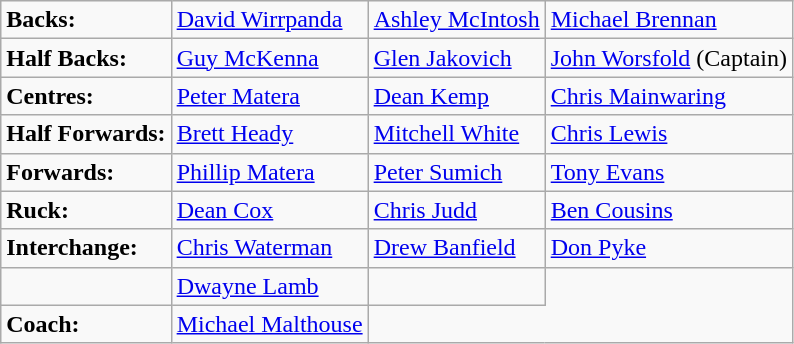<table class="wikitable">
<tr border="0" cellpadding="2" cellspacing="0" style="text-align:left;">
<td><strong>Backs:</strong></td>
<td><a href='#'>David Wirrpanda</a></td>
<td><a href='#'>Ashley McIntosh</a></td>
<td><a href='#'>Michael Brennan</a></td>
</tr>
<tr>
<td><strong>Half Backs:</strong></td>
<td><a href='#'>Guy McKenna</a></td>
<td><a href='#'>Glen Jakovich</a></td>
<td><a href='#'>John Worsfold</a> (Captain)</td>
</tr>
<tr>
<td><strong>Centres:</strong></td>
<td><a href='#'>Peter Matera</a></td>
<td><a href='#'>Dean Kemp</a></td>
<td><a href='#'>Chris Mainwaring</a></td>
</tr>
<tr>
<td><strong>Half Forwards:</strong></td>
<td><a href='#'>Brett Heady</a></td>
<td><a href='#'>Mitchell White</a></td>
<td><a href='#'>Chris Lewis</a></td>
</tr>
<tr>
<td><strong>Forwards:</strong></td>
<td><a href='#'>Phillip Matera</a></td>
<td><a href='#'>Peter Sumich</a></td>
<td><a href='#'>Tony Evans</a></td>
</tr>
<tr>
<td><strong>Ruck:</strong></td>
<td><a href='#'>Dean Cox</a></td>
<td><a href='#'>Chris Judd</a></td>
<td><a href='#'>Ben Cousins</a></td>
</tr>
<tr>
<td><strong>Interchange:</strong></td>
<td><a href='#'>Chris Waterman</a></td>
<td><a href='#'>Drew Banfield</a></td>
<td><a href='#'>Don Pyke</a></td>
</tr>
<tr>
<td></td>
<td><a href='#'>Dwayne Lamb</a></td>
<td></td>
</tr>
<tr>
<td><strong>Coach:</strong></td>
<td><a href='#'>Michael Malthouse</a></td>
</tr>
</table>
